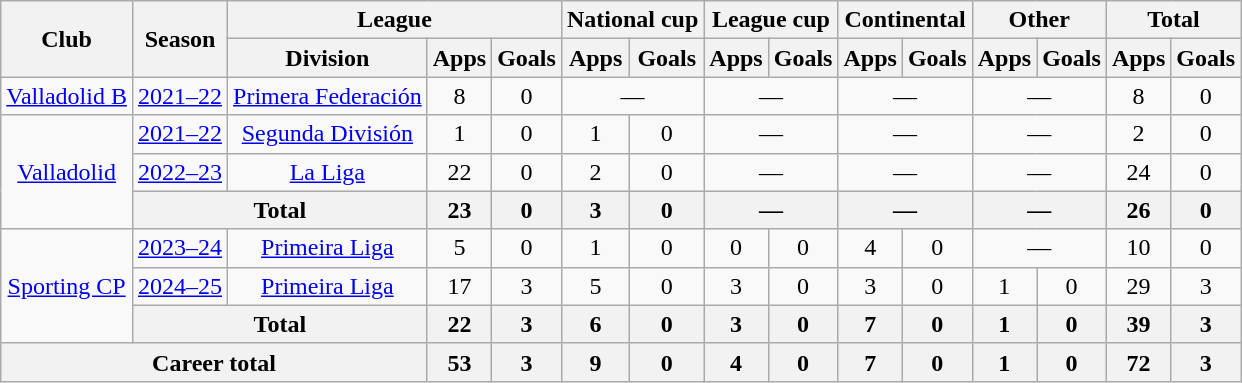<table class="wikitable" style="text-align:center">
<tr>
<th rowspan="2">Club</th>
<th rowspan="2">Season</th>
<th colspan="3">League</th>
<th colspan="2">National cup</th>
<th colspan="2">League cup</th>
<th colspan="2">Continental</th>
<th colspan="2">Other</th>
<th colspan="2">Total</th>
</tr>
<tr>
<th>Division</th>
<th>Apps</th>
<th>Goals</th>
<th>Apps</th>
<th>Goals</th>
<th>Apps</th>
<th>Goals</th>
<th>Apps</th>
<th>Goals</th>
<th>Apps</th>
<th>Goals</th>
<th>Apps</th>
<th>Goals</th>
</tr>
<tr>
<td><a href='#'>Valladolid B</a></td>
<td><a href='#'>2021–22</a></td>
<td><a href='#'>Primera Federación</a></td>
<td>8</td>
<td>0</td>
<td colspan="2">—</td>
<td colspan="2">—</td>
<td colspan="2">—</td>
<td colspan="2">—</td>
<td>8</td>
<td>0</td>
</tr>
<tr>
<td rowspan="3"><a href='#'>Valladolid</a></td>
<td><a href='#'>2021–22</a></td>
<td><a href='#'>Segunda División</a></td>
<td>1</td>
<td>0</td>
<td>1</td>
<td>0</td>
<td colspan="2">—</td>
<td colspan="2">—</td>
<td colspan="2">—</td>
<td>2</td>
<td>0</td>
</tr>
<tr>
<td><a href='#'>2022–23</a></td>
<td><a href='#'>La Liga</a></td>
<td>22</td>
<td>0</td>
<td>2</td>
<td>0</td>
<td colspan="2">—</td>
<td colspan="2">—</td>
<td colspan="2">—</td>
<td>24</td>
<td>0</td>
</tr>
<tr>
<th colspan="2">Total</th>
<th>23</th>
<th>0</th>
<th>3</th>
<th>0</th>
<th colspan="2">—</th>
<th colspan="2">—</th>
<th colspan="2">—</th>
<th>26</th>
<th>0</th>
</tr>
<tr>
<td rowspan="3"><a href='#'>Sporting CP</a></td>
<td><a href='#'>2023–24</a></td>
<td><a href='#'>Primeira Liga</a></td>
<td>5</td>
<td>0</td>
<td>1</td>
<td>0</td>
<td>0</td>
<td>0</td>
<td>4</td>
<td>0</td>
<td colspan="2">—</td>
<td>10</td>
<td>0</td>
</tr>
<tr>
<td><a href='#'>2024–25</a></td>
<td><a href='#'>Primeira Liga</a></td>
<td>17</td>
<td>3</td>
<td>5</td>
<td>0</td>
<td>3</td>
<td>0</td>
<td>3</td>
<td>0</td>
<td>1</td>
<td>0</td>
<td>29</td>
<td>3</td>
</tr>
<tr>
<th colspan="2">Total</th>
<th>22</th>
<th>3</th>
<th>6</th>
<th>0</th>
<th>3</th>
<th>0</th>
<th>7</th>
<th>0</th>
<th>1</th>
<th>0</th>
<th>39</th>
<th>3</th>
</tr>
<tr>
<th colspan="3">Career total</th>
<th>53</th>
<th>3</th>
<th>9</th>
<th>0</th>
<th>4</th>
<th>0</th>
<th>7</th>
<th>0</th>
<th>1</th>
<th>0</th>
<th>72</th>
<th>3</th>
</tr>
</table>
